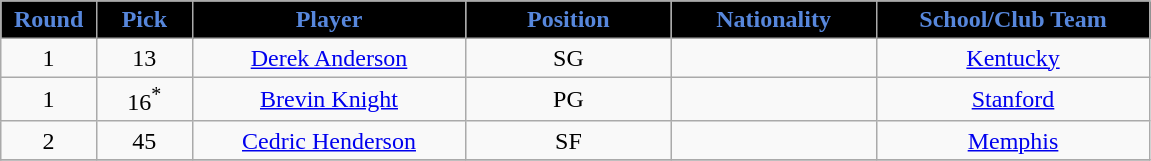<table class="wikitable sortable sortable">
<tr>
<th style="background:#000000;color:#5787DC;" width="7%">Round</th>
<th style="background:#000000;color:#5787DC;" width="7%">Pick</th>
<th style="background:#000000;color:#5787DC;" width="20%">Player</th>
<th style="background:#000000;color:#5787DC;" width="15%">Position</th>
<th style="background:#000000;color:#5787DC;" width="15%">Nationality</th>
<th style="background:#000000;color:#5787DC;" width="20%">School/Club Team</th>
</tr>
<tr align="center">
<td>1</td>
<td>13</td>
<td><a href='#'>Derek Anderson</a></td>
<td>SG</td>
<td></td>
<td><a href='#'>Kentucky</a></td>
</tr>
<tr align="center">
<td>1</td>
<td>16<sup>*</sup></td>
<td><a href='#'>Brevin Knight</a></td>
<td>PG</td>
<td></td>
<td><a href='#'>Stanford</a></td>
</tr>
<tr align="center">
<td>2</td>
<td>45</td>
<td><a href='#'>Cedric Henderson</a></td>
<td>SF</td>
<td></td>
<td><a href='#'>Memphis</a></td>
</tr>
<tr align="center">
</tr>
</table>
